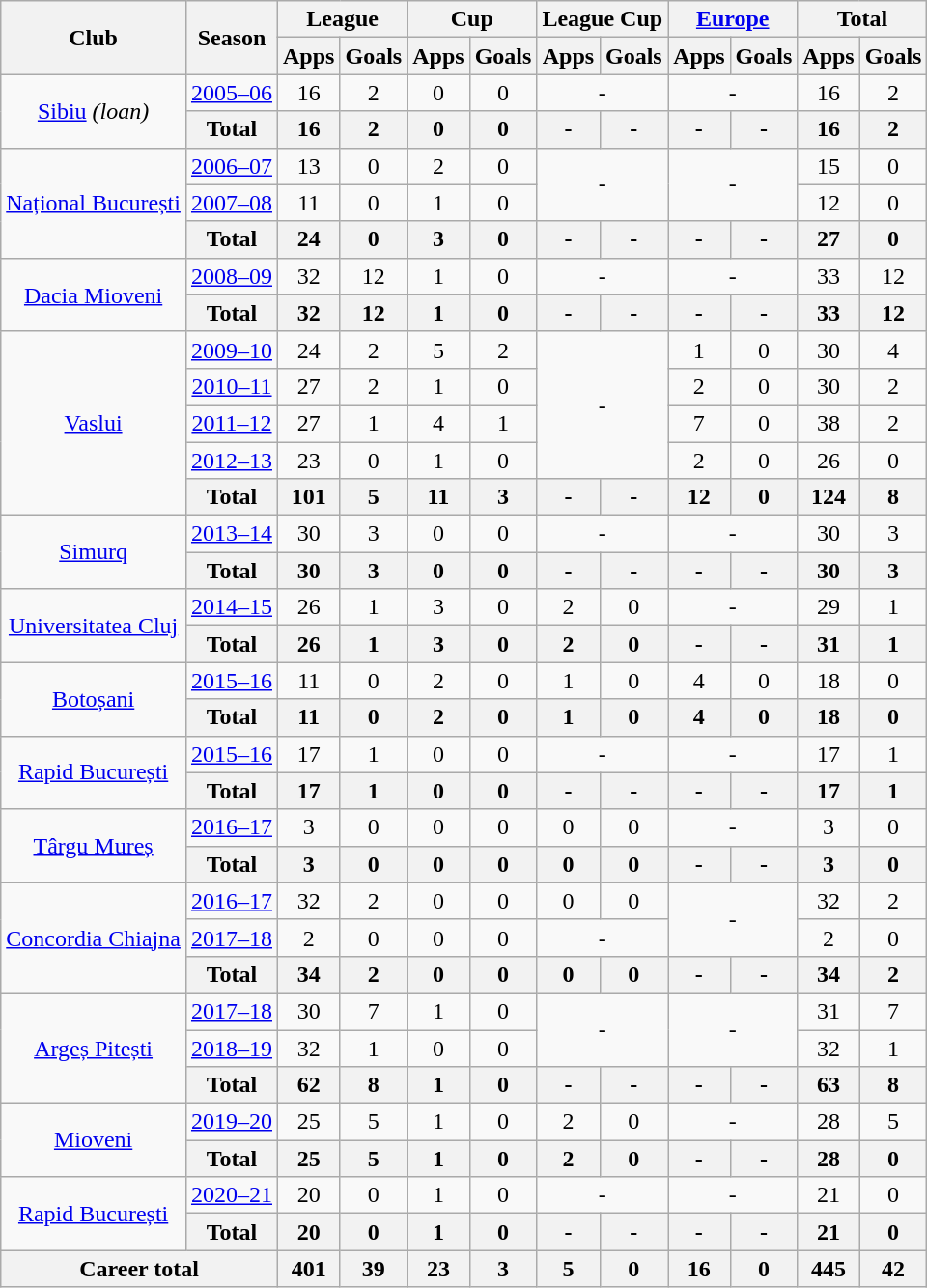<table class="wikitable" style="text-align: center;">
<tr>
<th rowspan="2">Club</th>
<th rowspan="2">Season</th>
<th colspan="2">League</th>
<th colspan="2">Cup</th>
<th colspan="2">League Cup</th>
<th colspan="2"><a href='#'>Europe</a></th>
<th colspan="2">Total</th>
</tr>
<tr>
<th>Apps</th>
<th>Goals</th>
<th>Apps</th>
<th>Goals</th>
<th>Apps</th>
<th>Goals</th>
<th>Apps</th>
<th>Goals</th>
<th>Apps</th>
<th>Goals</th>
</tr>
<tr>
<td rowspan="2"><a href='#'>Sibiu</a> <em>(loan)</em></td>
<td><a href='#'>2005–06</a></td>
<td>16</td>
<td>2</td>
<td>0</td>
<td>0</td>
<td colspan="2">-</td>
<td colspan="2">-</td>
<td>16</td>
<td>2</td>
</tr>
<tr>
<th>Total</th>
<th>16</th>
<th>2</th>
<th>0</th>
<th>0</th>
<th>-</th>
<th>-</th>
<th>-</th>
<th>-</th>
<th>16</th>
<th>2</th>
</tr>
<tr>
<td rowspan="3"><a href='#'>Național București</a></td>
<td><a href='#'>2006–07</a></td>
<td>13</td>
<td>0</td>
<td>2</td>
<td>0</td>
<td rowspan=2 colspan="2">-</td>
<td rowspan=2 colspan="2">-</td>
<td>15</td>
<td>0</td>
</tr>
<tr>
<td><a href='#'>2007–08</a></td>
<td>11</td>
<td>0</td>
<td>1</td>
<td>0</td>
<td>12</td>
<td>0</td>
</tr>
<tr>
<th>Total</th>
<th>24</th>
<th>0</th>
<th>3</th>
<th>0</th>
<th>-</th>
<th>-</th>
<th>-</th>
<th>-</th>
<th>27</th>
<th>0</th>
</tr>
<tr>
<td rowspan="2"><a href='#'>Dacia Mioveni</a></td>
<td><a href='#'>2008–09</a></td>
<td>32</td>
<td>12</td>
<td>1</td>
<td>0</td>
<td colspan="2">-</td>
<td colspan="2">-</td>
<td>33</td>
<td>12</td>
</tr>
<tr>
<th>Total</th>
<th>32</th>
<th>12</th>
<th>1</th>
<th>0</th>
<th>-</th>
<th>-</th>
<th>-</th>
<th>-</th>
<th>33</th>
<th>12</th>
</tr>
<tr>
<td rowspan="5"><a href='#'>Vaslui</a></td>
<td><a href='#'>2009–10</a></td>
<td>24</td>
<td>2</td>
<td>5</td>
<td>2</td>
<td rowspan=4 colspan="2">-</td>
<td>1</td>
<td>0</td>
<td>30</td>
<td>4</td>
</tr>
<tr>
<td><a href='#'>2010–11</a></td>
<td>27</td>
<td>2</td>
<td>1</td>
<td>0</td>
<td>2</td>
<td>0</td>
<td>30</td>
<td>2</td>
</tr>
<tr>
<td><a href='#'>2011–12</a></td>
<td>27</td>
<td>1</td>
<td>4</td>
<td>1</td>
<td>7</td>
<td>0</td>
<td>38</td>
<td>2</td>
</tr>
<tr>
<td><a href='#'>2012–13</a></td>
<td>23</td>
<td>0</td>
<td>1</td>
<td>0</td>
<td>2</td>
<td>0</td>
<td>26</td>
<td>0</td>
</tr>
<tr>
<th>Total</th>
<th>101</th>
<th>5</th>
<th>11</th>
<th>3</th>
<th>-</th>
<th>-</th>
<th>12</th>
<th>0</th>
<th>124</th>
<th>8</th>
</tr>
<tr>
<td rowspan="2"><a href='#'>Simurq</a></td>
<td><a href='#'>2013–14</a></td>
<td>30</td>
<td>3</td>
<td>0</td>
<td>0</td>
<td colspan="2">-</td>
<td colspan="2">-</td>
<td>30</td>
<td>3</td>
</tr>
<tr>
<th>Total</th>
<th>30</th>
<th>3</th>
<th>0</th>
<th>0</th>
<th>-</th>
<th>-</th>
<th>-</th>
<th>-</th>
<th>30</th>
<th>3</th>
</tr>
<tr>
<td rowspan="2"><a href='#'>Universitatea Cluj</a></td>
<td><a href='#'>2014–15</a></td>
<td>26</td>
<td>1</td>
<td>3</td>
<td>0</td>
<td>2</td>
<td>0</td>
<td colspan="2">-</td>
<td>29</td>
<td>1</td>
</tr>
<tr>
<th>Total</th>
<th>26</th>
<th>1</th>
<th>3</th>
<th>0</th>
<th>2</th>
<th>0</th>
<th>-</th>
<th>-</th>
<th>31</th>
<th>1</th>
</tr>
<tr>
<td rowspan="2"><a href='#'>Botoșani</a></td>
<td><a href='#'>2015–16</a></td>
<td>11</td>
<td>0</td>
<td>2</td>
<td>0</td>
<td>1</td>
<td>0</td>
<td>4</td>
<td>0</td>
<td>18</td>
<td>0</td>
</tr>
<tr>
<th>Total</th>
<th>11</th>
<th>0</th>
<th>2</th>
<th>0</th>
<th>1</th>
<th>0</th>
<th>4</th>
<th>0</th>
<th>18</th>
<th>0</th>
</tr>
<tr>
<td rowspan="2"><a href='#'>Rapid București</a></td>
<td><a href='#'>2015–16</a></td>
<td>17</td>
<td>1</td>
<td>0</td>
<td>0</td>
<td colspan="2">-</td>
<td colspan="2">-</td>
<td>17</td>
<td>1</td>
</tr>
<tr>
<th>Total</th>
<th>17</th>
<th>1</th>
<th>0</th>
<th>0</th>
<th>-</th>
<th>-</th>
<th>-</th>
<th>-</th>
<th>17</th>
<th>1</th>
</tr>
<tr>
<td rowspan="2"><a href='#'>Târgu Mureș</a></td>
<td><a href='#'>2016–17</a></td>
<td>3</td>
<td>0</td>
<td>0</td>
<td>0</td>
<td>0</td>
<td>0</td>
<td colspan="2">-</td>
<td>3</td>
<td>0</td>
</tr>
<tr>
<th>Total</th>
<th>3</th>
<th>0</th>
<th>0</th>
<th>0</th>
<th>0</th>
<th>0</th>
<th>-</th>
<th>-</th>
<th>3</th>
<th>0</th>
</tr>
<tr>
<td rowspan="3"><a href='#'>Concordia Chiajna</a></td>
<td><a href='#'>2016–17</a></td>
<td>32</td>
<td>2</td>
<td>0</td>
<td>0</td>
<td>0</td>
<td>0</td>
<td rowspan=2 colspan="2">-</td>
<td>32</td>
<td>2</td>
</tr>
<tr>
<td><a href='#'>2017–18</a></td>
<td>2</td>
<td>0</td>
<td>0</td>
<td>0</td>
<td colspan="2">-</td>
<td>2</td>
<td>0</td>
</tr>
<tr>
<th>Total</th>
<th>34</th>
<th>2</th>
<th>0</th>
<th>0</th>
<th>0</th>
<th>0</th>
<th>-</th>
<th>-</th>
<th>34</th>
<th>2</th>
</tr>
<tr>
<td rowspan="3"><a href='#'>Argeș Pitești</a></td>
<td><a href='#'>2017–18</a></td>
<td>30</td>
<td>7</td>
<td>1</td>
<td>0</td>
<td rowspan=2 colspan="2">-</td>
<td rowspan=2 colspan="2">-</td>
<td>31</td>
<td>7</td>
</tr>
<tr>
<td><a href='#'>2018–19</a></td>
<td>32</td>
<td>1</td>
<td>0</td>
<td>0</td>
<td>32</td>
<td>1</td>
</tr>
<tr>
<th>Total</th>
<th>62</th>
<th>8</th>
<th>1</th>
<th>0</th>
<th>-</th>
<th>-</th>
<th>-</th>
<th>-</th>
<th>63</th>
<th>8</th>
</tr>
<tr>
<td rowspan="2"><a href='#'>Mioveni</a></td>
<td><a href='#'>2019–20</a></td>
<td>25</td>
<td>5</td>
<td>1</td>
<td>0</td>
<td>2</td>
<td>0</td>
<td colspan="2">-</td>
<td>28</td>
<td>5</td>
</tr>
<tr>
<th>Total</th>
<th>25</th>
<th>5</th>
<th>1</th>
<th>0</th>
<th>2</th>
<th>0</th>
<th>-</th>
<th>-</th>
<th>28</th>
<th>0</th>
</tr>
<tr>
<td rowspan="2"><a href='#'>Rapid București</a></td>
<td><a href='#'>2020–21</a></td>
<td>20</td>
<td>0</td>
<td>1</td>
<td>0</td>
<td colspan="2">-</td>
<td colspan="2">-</td>
<td>21</td>
<td>0</td>
</tr>
<tr>
<th>Total</th>
<th>20</th>
<th>0</th>
<th>1</th>
<th>0</th>
<th>-</th>
<th>-</th>
<th>-</th>
<th>-</th>
<th>21</th>
<th>0</th>
</tr>
<tr>
<th colspan="2">Career total</th>
<th>401</th>
<th>39</th>
<th>23</th>
<th>3</th>
<th>5</th>
<th>0</th>
<th>16</th>
<th>0</th>
<th>445</th>
<th>42</th>
</tr>
</table>
